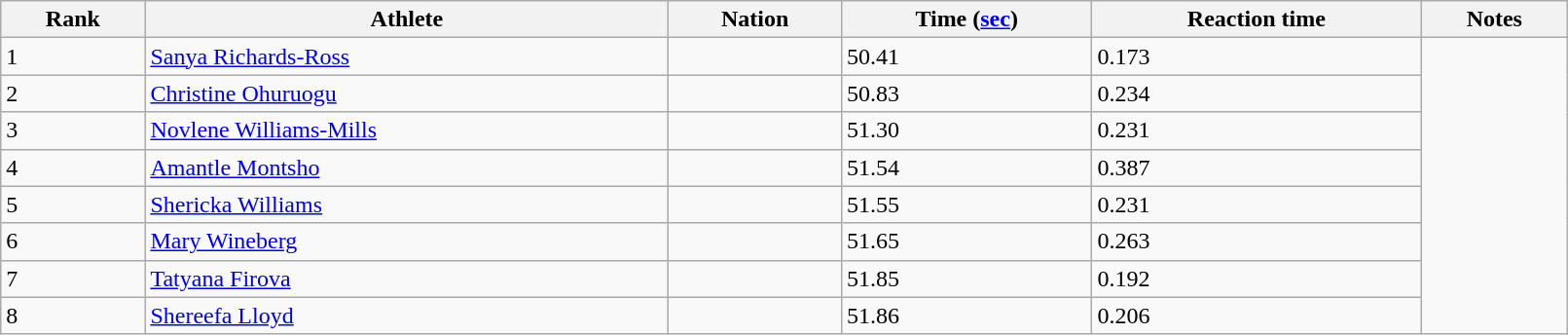<table class="wikitable" style="text=align:center;" width=85%>
<tr>
<th>Rank</th>
<th>Athlete</th>
<th>Nation</th>
<th>Time (<a href='#'>sec</a>)</th>
<th>Reaction time</th>
<th>Notes</th>
</tr>
<tr>
<td>1</td>
<td><a href='#'>Sanya Richards-Ross</a></td>
<td></td>
<td>50.41</td>
<td>0.173</td>
</tr>
<tr>
<td>2</td>
<td><a href='#'>Christine Ohuruogu</a></td>
<td></td>
<td>50.83</td>
<td>0.234</td>
</tr>
<tr>
<td>3</td>
<td><a href='#'>Novlene Williams-Mills</a></td>
<td></td>
<td>51.30</td>
<td>0.231</td>
</tr>
<tr>
<td>4</td>
<td><a href='#'>Amantle Montsho</a></td>
<td></td>
<td>51.54</td>
<td>0.387</td>
</tr>
<tr>
<td>5</td>
<td><a href='#'>Shericka Williams</a></td>
<td></td>
<td>51.55</td>
<td>0.231</td>
</tr>
<tr>
<td>6</td>
<td><a href='#'>Mary Wineberg</a></td>
<td></td>
<td>51.65</td>
<td>0.263</td>
</tr>
<tr>
<td>7</td>
<td><a href='#'>Tatyana Firova</a></td>
<td></td>
<td>51.85</td>
<td>0.192</td>
</tr>
<tr>
<td>8</td>
<td><a href='#'>Shereefa Lloyd</a></td>
<td></td>
<td>51.86</td>
<td>0.206</td>
</tr>
</table>
